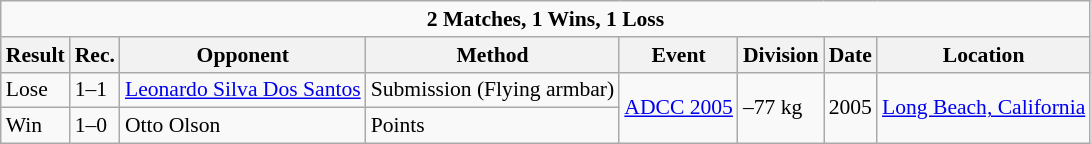<table class="wikitable sortable" style="font-size:90%; text-align:left;">
<tr>
<td colspan=8 style="text-align:center;"><strong>2 Matches, 1 Wins, 1 Loss</strong></td>
</tr>
<tr>
<th>Result</th>
<th>Rec.</th>
<th>Opponent</th>
<th>Method</th>
<th text-center>Event</th>
<th>Division</th>
<th>Date</th>
<th>Location</th>
</tr>
<tr>
<td>Lose</td>
<td>1–1</td>
<td> <a href='#'>Leonardo Silva Dos Santos</a></td>
<td>Submission (Flying armbar)</td>
<td rowspan=2><a href='#'>ADCC 2005</a></td>
<td rowspan=2>–77 kg</td>
<td rowspan=5>2005</td>
<td rowspan=2><a href='#'>Long Beach, California</a></td>
</tr>
<tr>
<td>Win</td>
<td>1–0</td>
<td> Otto Olson</td>
<td>Points</td>
</tr>
</table>
